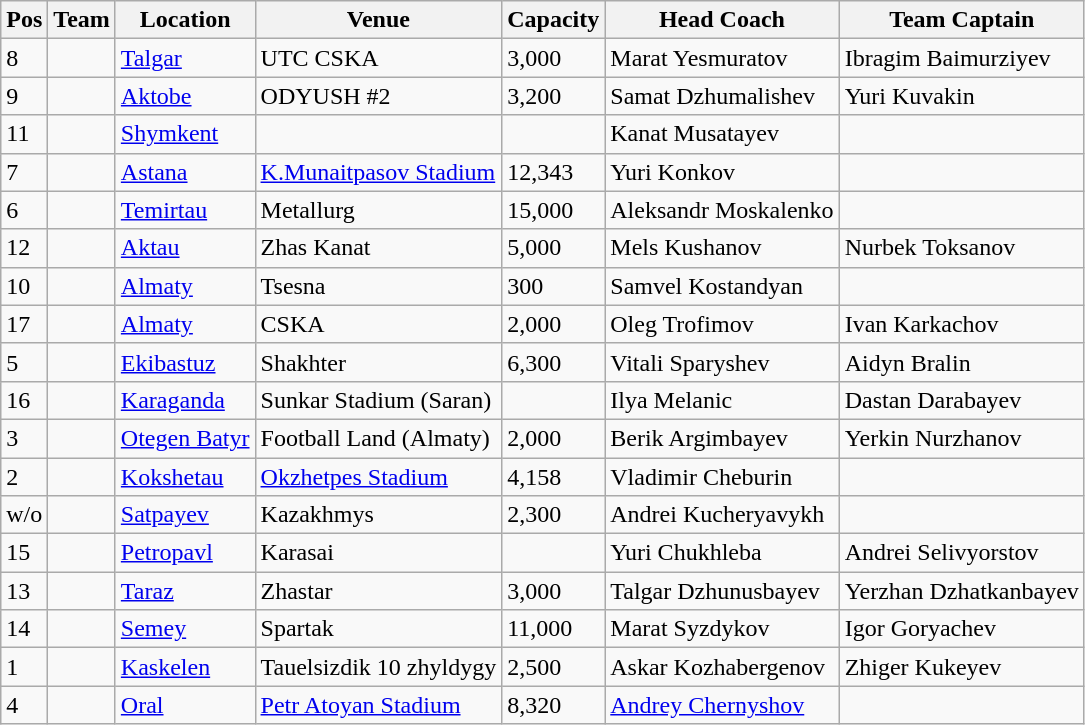<table class="wikitable">
<tr>
<th>Pos</th>
<th>Team</th>
<th>Location</th>
<th>Venue</th>
<th>Capacity</th>
<th>Head Coach</th>
<th>Team Captain</th>
</tr>
<tr>
<td>8</td>
<td><strong></strong></td>
<td><a href='#'>Talgar</a></td>
<td>UTC CSKA</td>
<td>3,000</td>
<td> Marat Yesmuratov</td>
<td> Ibragim Baimurziyev</td>
</tr>
<tr>
<td>9</td>
<td><strong></strong></td>
<td><a href='#'>Aktobe</a></td>
<td>ODYUSH #2</td>
<td>3,200</td>
<td> Samat Dzhumalishev</td>
<td> Yuri Kuvakin</td>
</tr>
<tr>
<td>11</td>
<td><strong></strong></td>
<td><a href='#'>Shymkent</a></td>
<td></td>
<td></td>
<td> Kanat Musatayev</td>
<td></td>
</tr>
<tr>
<td>7</td>
<td><strong></strong></td>
<td><a href='#'>Astana</a></td>
<td><a href='#'>K.Munaitpasov Stadium</a></td>
<td>12,343</td>
<td> Yuri Konkov</td>
<td></td>
</tr>
<tr>
<td>6</td>
<td><strong></strong></td>
<td><a href='#'>Temirtau</a></td>
<td>Metallurg</td>
<td>15,000</td>
<td> Aleksandr Moskalenko</td>
<td></td>
</tr>
<tr>
<td>12</td>
<td><strong></strong></td>
<td><a href='#'>Aktau</a></td>
<td>Zhas Kanat</td>
<td>5,000</td>
<td> Mels Kushanov</td>
<td> Nurbek Toksanov</td>
</tr>
<tr>
<td>10</td>
<td><strong></strong></td>
<td><a href='#'>Almaty</a></td>
<td>Tsesna</td>
<td>300</td>
<td> Samvel Kostandyan</td>
<td></td>
</tr>
<tr>
<td>17</td>
<td><strong></strong></td>
<td><a href='#'>Almaty</a></td>
<td>CSKA</td>
<td>2,000</td>
<td> Oleg Trofimov</td>
<td> Ivan Karkachov</td>
</tr>
<tr>
<td>5</td>
<td><strong></strong></td>
<td><a href='#'>Ekibastuz</a></td>
<td>Shakhter</td>
<td>6,300</td>
<td> Vitali Sparyshev</td>
<td> Aidyn Bralin</td>
</tr>
<tr>
<td>16</td>
<td><strong></strong></td>
<td><a href='#'>Karaganda</a></td>
<td>Sunkar Stadium (Saran)</td>
<td></td>
<td> Ilya Melanic</td>
<td> Dastan Darabayev</td>
</tr>
<tr>
<td>3</td>
<td><strong></strong></td>
<td><a href='#'>Otegen Batyr</a></td>
<td>Football Land (Almaty)</td>
<td>2,000</td>
<td> Berik Argimbayev</td>
<td> Yerkin Nurzhanov</td>
</tr>
<tr>
<td>2</td>
<td><strong></strong></td>
<td><a href='#'>Kokshetau</a></td>
<td><a href='#'>Okzhetpes Stadium</a></td>
<td>4,158</td>
<td> Vladimir Cheburin</td>
<td></td>
</tr>
<tr>
<td>w/o</td>
<td><strong></strong></td>
<td><a href='#'>Satpayev</a></td>
<td>Kazakhmys</td>
<td>2,300</td>
<td> Andrei Kucheryavykh</td>
<td></td>
</tr>
<tr>
<td>15</td>
<td><strong></strong></td>
<td><a href='#'>Petropavl</a></td>
<td>Karasai</td>
<td></td>
<td> Yuri Chukhleba</td>
<td> Andrei Selivyorstov</td>
</tr>
<tr>
<td>13</td>
<td><strong></strong></td>
<td><a href='#'>Taraz</a></td>
<td>Zhastar</td>
<td>3,000</td>
<td> Talgar Dzhunusbayev</td>
<td> Yerzhan Dzhatkanbayev</td>
</tr>
<tr>
<td>14</td>
<td><strong></strong></td>
<td><a href='#'>Semey</a></td>
<td>Spartak</td>
<td>11,000</td>
<td> Marat Syzdykov</td>
<td> Igor Goryachev</td>
</tr>
<tr>
<td>1</td>
<td><strong></strong></td>
<td><a href='#'>Kaskelen</a></td>
<td>Tauelsizdik 10 zhyldygy</td>
<td>2,500</td>
<td> Askar Kozhabergenov</td>
<td> Zhiger Kukeyev</td>
</tr>
<tr>
<td>4</td>
<td><strong></strong></td>
<td><a href='#'>Oral</a></td>
<td><a href='#'>Petr Atoyan Stadium</a></td>
<td>8,320</td>
<td> <a href='#'>Andrey Chernyshov</a></td>
<td></td>
</tr>
</table>
